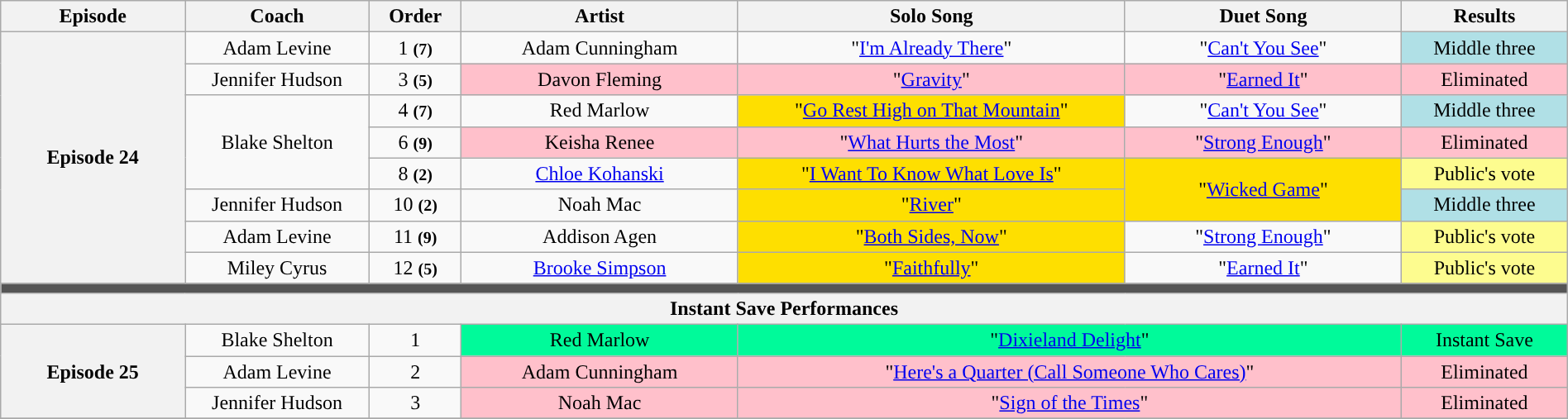<table class="wikitable" style="text-align:center; width:100%;">
<tr>
<th style="width:10%;">Episode</th>
<th style="width:10%;">Coach</th>
<th style="width:05%;">Order</th>
<th style="width:15%;">Artist</th>
<th style="width:21%;">Solo Song</th>
<th style="width:15%;">Duet Song</th>
<th style="width:09%;">Results</th>
</tr>
<tr>
<th rowspan="8" scope="row">Episode 24<br><small></small></th>
<td>Adam Levine</td>
<td>1 <small><strong>(7)</strong></small></td>
<td>Adam Cunningham</td>
<td>"<a href='#'>I'm Already There</a>"</td>
<td>"<a href='#'>Can't You See</a>"</td>
<td style="background:#B0E0E6;">Middle three</td>
</tr>
<tr>
<td>Jennifer Hudson</td>
<td>3 <small><strong>(5)</strong></small></td>
<td style="background:Pink;">Davon Fleming</td>
<td style="background:Pink;">"<a href='#'>Gravity</a>"</td>
<td style="background:Pink;">"<a href='#'>Earned It</a>"</td>
<td style="background:Pink;">Eliminated</td>
</tr>
<tr>
<td rowspan="3">Blake Shelton</td>
<td>4 <small><strong>(7)</strong></small></td>
<td>Red Marlow</td>
<td style="background:#fedf00;">"<a href='#'>Go Rest High on That Mountain</a>"</td>
<td>"<a href='#'>Can't You See</a>"</td>
<td style="background:#B0E0E6;">Middle three</td>
</tr>
<tr>
<td>6 <small><strong>(9)</strong></small></td>
<td style="background:Pink;">Keisha Renee</td>
<td style="background:Pink;">"<a href='#'>What Hurts the Most</a>"</td>
<td style="background:Pink;">"<a href='#'>Strong Enough</a>"</td>
<td style="background:Pink;">Eliminated</td>
</tr>
<tr>
<td>8 <small><strong>(2)</strong></small></td>
<td><a href='#'>Chloe Kohanski</a></td>
<td style="background:#fedf00;">"<a href='#'>I Want To Know What Love Is</a>"</td>
<td rowspan="2" style="background:#fedf00;">"<a href='#'>Wicked Game</a>"</td>
<td style="background:#fdfc8f;">Public's vote</td>
</tr>
<tr>
<td>Jennifer Hudson</td>
<td>10 <small><strong>(2)</strong></small></td>
<td>Noah Mac</td>
<td style="background:#fedf00;">"<a href='#'>River</a>"</td>
<td style="background:#B0E0E6;">Middle three</td>
</tr>
<tr>
<td>Adam Levine</td>
<td>11 <small><strong>(9)</strong></small></td>
<td>Addison Agen</td>
<td style="background:#fedf00;">"<a href='#'>Both Sides, Now</a>"</td>
<td>"<a href='#'>Strong Enough</a>"</td>
<td style="background:#fdfc8f;">Public's vote</td>
</tr>
<tr>
<td>Miley Cyrus</td>
<td>12 <small><strong>(5)</strong></small></td>
<td><a href='#'>Brooke Simpson</a></td>
<td style="background:#fedf00;">"<a href='#'>Faithfully</a>"</td>
<td>"<a href='#'>Earned It</a>"</td>
<td style="background:#fdfc8f;">Public's vote</td>
</tr>
<tr>
<td colspan="7" style="background:#555;"></td>
</tr>
<tr>
<th colspan="7">Instant Save Performances</th>
</tr>
<tr>
<th rowspan="3" scope="row">Episode 25<br><small></small></th>
<td>Blake Shelton</td>
<td>1</td>
<td style="background:#00FA9A;">Red Marlow</td>
<td style="background:#00FA9A;" colspan="2">"<a href='#'>Dixieland Delight</a>"</td>
<td style="background:#00FA9A;">Instant Save</td>
</tr>
<tr>
<td>Adam Levine</td>
<td>2</td>
<td style="background:Pink;">Adam Cunningham</td>
<td style="background:Pink;" colspan="2">"<a href='#'>Here's a Quarter (Call Someone Who Cares)</a>"</td>
<td style="background:Pink;">Eliminated</td>
</tr>
<tr>
<td>Jennifer Hudson</td>
<td>3</td>
<td style="background:Pink;">Noah Mac</td>
<td style="background:Pink;" colspan="2">"<a href='#'>Sign of the Times</a>"</td>
<td style="background:Pink;">Eliminated</td>
</tr>
<tr>
</tr>
</table>
